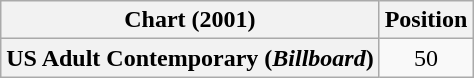<table class="wikitable plainrowheaders" style="text-align:center">
<tr>
<th scope="col">Chart (2001)</th>
<th scope="col">Position</th>
</tr>
<tr>
<th scope="row">US Adult Contemporary (<em>Billboard</em>)</th>
<td>50</td>
</tr>
</table>
